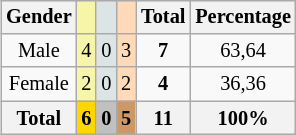<table class=wikitable style="font-size:85%; float:right; text-align:center">
<tr>
<th>Gender</th>
<td bgcolor=F7F6A8></td>
<td bgcolor=DCE5E5></td>
<td bgcolor=FFDAB9></td>
<th>Total</th>
<th>Percentage</th>
</tr>
<tr>
<td>Male</td>
<td bgcolor=F7F6A8>4</td>
<td bgcolor=DCE5E5>0</td>
<td bgcolor=FFDAB9>3</td>
<td><strong>7</strong></td>
<td>63,64</td>
</tr>
<tr>
<td>Female</td>
<td bgcolor=F7F6A8>2</td>
<td bgcolor=DCE5E5>0</td>
<td bgcolor=FFDAB9>2</td>
<td><strong>4</strong></td>
<td>36,36</td>
</tr>
<tr>
<th>Total</th>
<th style=background:gold>6</th>
<th style=background:silver>0</th>
<th style=background:#c96>5</th>
<th>11</th>
<th>100%</th>
</tr>
</table>
